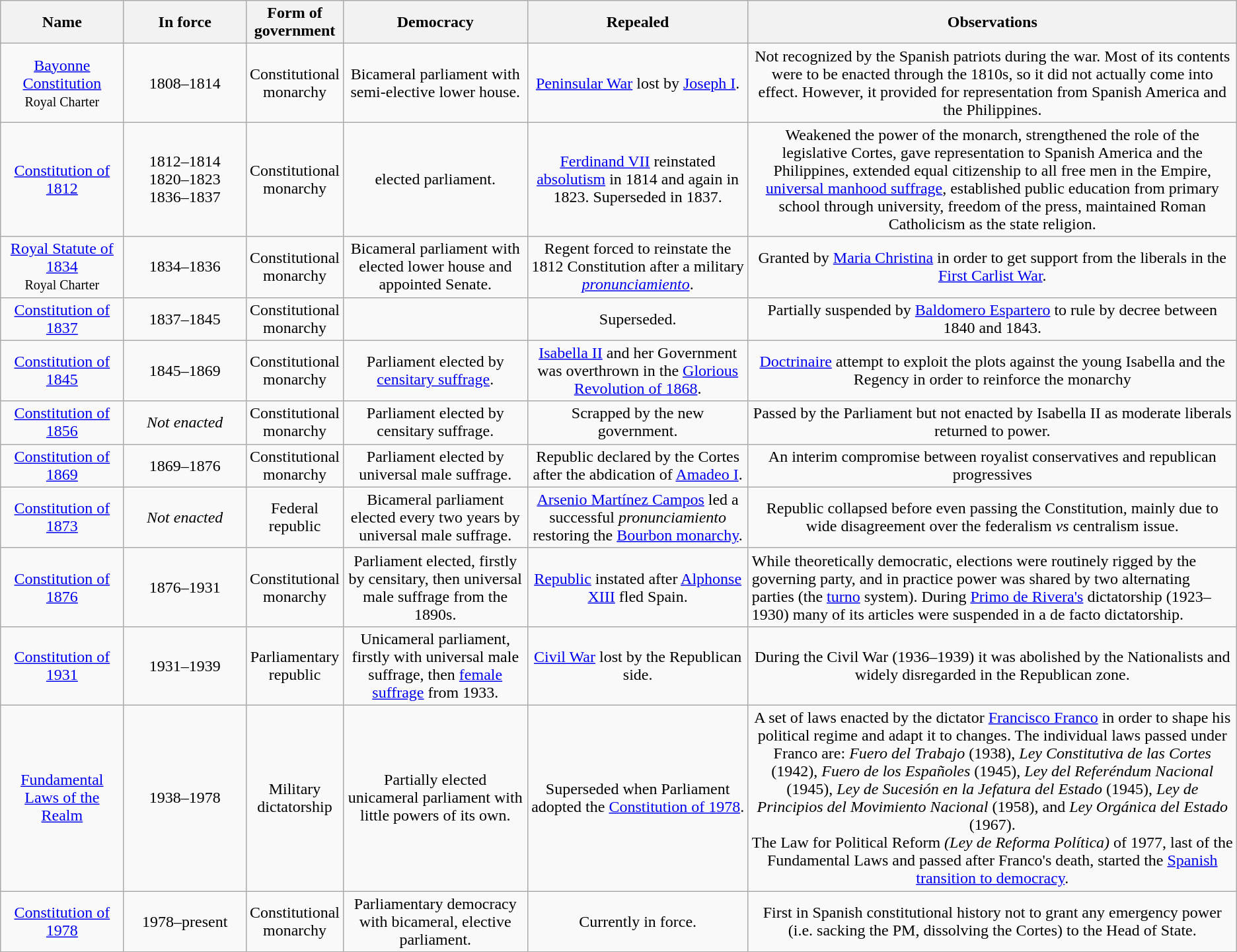<table class="wikitable">
<tr>
<th style="width:10%">Name</th>
<th style="width:10%">In force</th>
<th style="width:5%">Form of government</th>
<th style="width:15%">Democracy</th>
<th style="width:18%">Repealed</th>
<th style="width:40%">Observations</th>
</tr>
<tr>
<td align="center"><a href='#'>Bayonne Constitution</a><br><small>Royal Charter</small></td>
<td align="center">1808–1814</td>
<td align="center">Constitutional monarchy</td>
<td align="center">Bicameral parliament with semi-elective lower house.</td>
<td align="center"><a href='#'>Peninsular War</a> lost by <a href='#'>Joseph I</a>.</td>
<td align=" center">Not recognized by the Spanish patriots during the war. Most of its contents were to be enacted through the 1810s, so it did not actually come into effect. However, it provided for representation from Spanish America and the Philippines.</td>
</tr>
<tr>
<td align="center"><a href='#'>Constitution of 1812</a></td>
<td align="center">1812–1814<br>1820–1823<br>1836–1837</td>
<td align="center">Constitutional monarchy</td>
<td align="center">elected parliament.</td>
<td align="center"><a href='#'>Ferdinand VII</a> reinstated <a href='#'>absolutism</a> in 1814 and again in 1823. Superseded in 1837.</td>
<td align="center">Weakened the power of the monarch, strengthened the role of the legislative Cortes, gave representation to Spanish America and the Philippines, extended equal citizenship to all free men in the Empire, <a href='#'>universal manhood suffrage</a>, established public education from primary school through university, freedom of the press, maintained Roman Catholicism as the state religion.</td>
</tr>
<tr>
<td align="center"><a href='#'>Royal Statute of 1834</a><br><small>Royal Charter</small></td>
<td align="center">1834–1836</td>
<td align="center">Constitutional monarchy</td>
<td align="center">Bicameral parliament with elected lower house and appointed Senate.</td>
<td align="center">Regent forced to reinstate the 1812 Constitution after a military <em><a href='#'>pronunciamiento</a></em>.</td>
<td align="center">Granted by <a href='#'>Maria Christina</a> in order to get support from the liberals in the <a href='#'>First Carlist War</a>.</td>
</tr>
<tr>
<td align="center"><a href='#'>Constitution of 1837</a></td>
<td align="center">1837–1845</td>
<td align="center">Constitutional monarchy</td>
<td align="center"></td>
<td align="center">Superseded.</td>
<td align="center">Partially suspended by <a href='#'>Baldomero Espartero</a> to rule by decree between 1840 and 1843.</td>
</tr>
<tr>
<td align="center"><a href='#'>Constitution of 1845</a></td>
<td align="center">1845–1869</td>
<td align="center">Constitutional monarchy</td>
<td align="center">Parliament elected by <a href='#'>censitary suffrage</a>.</td>
<td align="center"><a href='#'>Isabella II</a> and her Government was overthrown in the <a href='#'>Glorious Revolution of 1868</a>.</td>
<td align="center"><a href='#'>Doctrinaire</a> attempt to exploit the plots against the young Isabella and the Regency in order to reinforce the monarchy</td>
</tr>
<tr>
<td align="center"><a href='#'>Constitution of 1856</a></td>
<td align="center"><em>Not enacted</em></td>
<td align="center">Constitutional monarchy</td>
<td align="center">Parliament elected by censitary suffrage.</td>
<td align="center">Scrapped by the new government.</td>
<td align="center">Passed by the Parliament but not enacted by Isabella II as moderate liberals returned to power.</td>
</tr>
<tr>
<td align="center"><a href='#'>Constitution of 1869</a></td>
<td align="center">1869–1876</td>
<td align="center">Constitutional monarchy</td>
<td align="center">Parliament elected by universal male suffrage.</td>
<td align="center">Republic declared by the Cortes after the abdication of <a href='#'>Amadeo I</a>.</td>
<td align="center">An interim compromise between royalist conservatives and republican progressives</td>
</tr>
<tr>
<td align="center"><a href='#'>Constitution of 1873</a></td>
<td align="center"><em>Not enacted</em></td>
<td align="center">Federal republic</td>
<td align="center">Bicameral parliament elected every two years by universal male suffrage.</td>
<td align="center"><a href='#'>Arsenio Martínez Campos</a> led a successful <em>pronunciamiento</em> restoring the <a href='#'>Bourbon monarchy</a>.</td>
<td align="center">Republic collapsed before even passing the Constitution, mainly due to wide disagreement over the federalism <em>vs</em> centralism issue.</td>
</tr>
<tr>
<td align="center"><a href='#'>Constitution of 1876</a></td>
<td align="center">1876–1931</td>
<td align="center">Constitutional monarchy</td>
<td align="center">Parliament elected, firstly by censitary, then universal male suffrage from the 1890s.</td>
<td align="center"><a href='#'>Republic</a> instated after <a href='#'>Alphonse XIII</a> fled Spain.</td>
<td>While theoretically democratic, elections were routinely rigged by the governing party, and in practice power was shared by two alternating parties (the <a href='#'>turno</a> system). During <a href='#'>Primo de Rivera's</a> dictatorship (1923–1930) many of its articles were suspended in a de facto dictatorship.</td>
</tr>
<tr>
<td align="center"><a href='#'>Constitution of 1931</a></td>
<td align="center">1931–1939</td>
<td align="center">Parliamentary republic</td>
<td align="center">Unicameral parliament, firstly with universal male suffrage, then <a href='#'>female suffrage</a> from 1933.</td>
<td align="center"><a href='#'>Civil War</a> lost by the Republican side.</td>
<td align="center">During the Civil War (1936–1939) it was abolished by the Nationalists and widely disregarded in the Republican zone.</td>
</tr>
<tr>
<td align="center"><a href='#'>Fundamental Laws of the Realm</a></td>
<td align="center">1938–1978</td>
<td align="center">Military dictatorship</td>
<td align="center">Partially elected unicameral parliament with little powers of its own.</td>
<td align="center">Superseded when Parliament adopted the <a href='#'>Constitution of 1978</a>.</td>
<td align="center">A set of laws enacted by the dictator <a href='#'>Francisco Franco</a> in order to shape his political regime and adapt it to changes. The individual laws passed under Franco are: <em>Fuero del Trabajo</em> (1938), <em>Ley Constitutiva de las Cortes</em> (1942), <em>Fuero de los Españoles</em> (1945), <em>Ley del Referéndum Nacional</em> (1945), <em>Ley de Sucesión en la Jefatura del Estado</em> (1945), <em>Ley de Principios del Movimiento Nacional</em> (1958), and <em>Ley Orgánica del Estado</em> (1967).<br>The Law for Political Reform <em>(Ley de Reforma Política)</em> of 1977, last of the Fundamental Laws and passed after Franco's death, started the <a href='#'>Spanish transition to democracy</a>.</td>
</tr>
<tr>
<td align="center"><a href='#'>Constitution of 1978</a></td>
<td align="center">1978–present</td>
<td align="center">Constitutional monarchy</td>
<td align="center">Parliamentary democracy with bicameral, elective parliament.</td>
<td align="center">Currently in force.</td>
<td align="center">First in Spanish constitutional history not to grant any emergency power (i.e. sacking the PM, dissolving the Cortes) to the Head of State.</td>
</tr>
</table>
